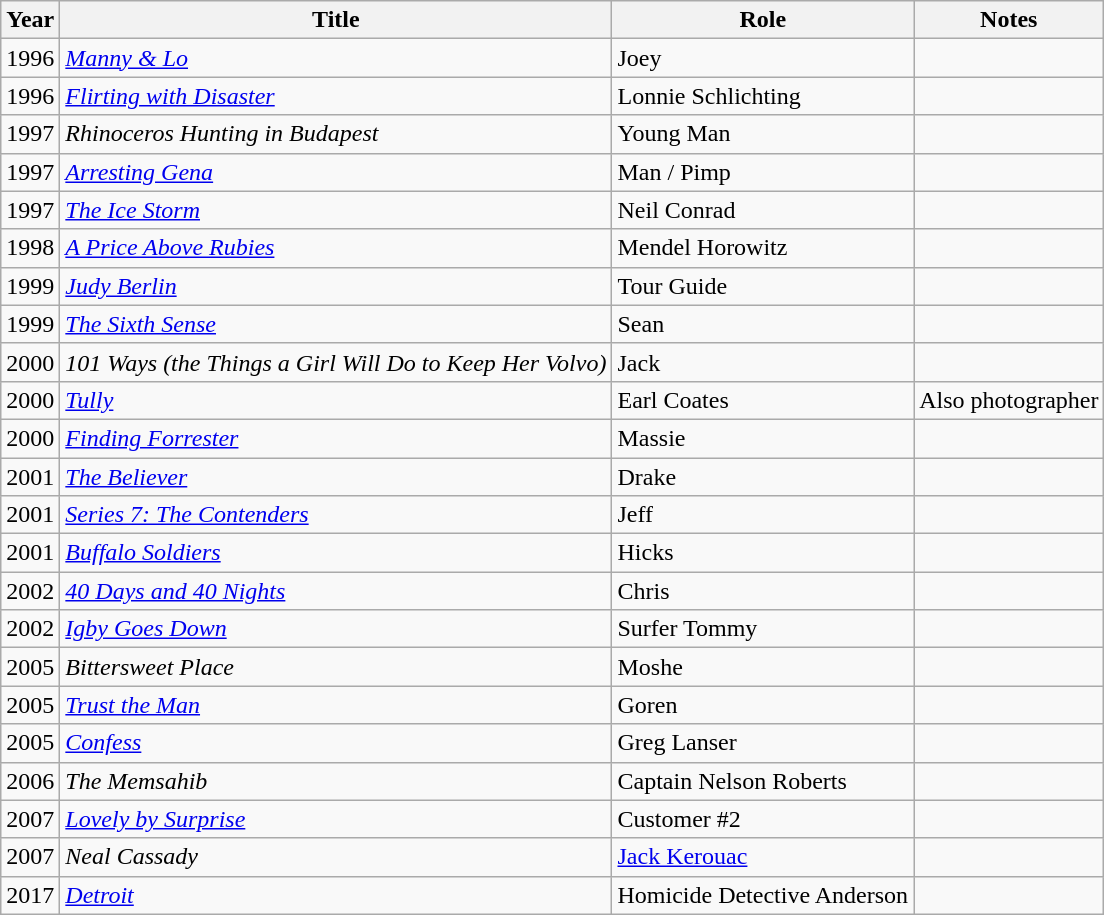<table class="wikitable sortable">
<tr>
<th>Year</th>
<th>Title</th>
<th>Role</th>
<th>Notes</th>
</tr>
<tr>
<td>1996</td>
<td><em><a href='#'>Manny & Lo</a></em></td>
<td>Joey</td>
<td></td>
</tr>
<tr>
<td>1996</td>
<td><a href='#'><em>Flirting with Disaster</em></a></td>
<td>Lonnie Schlichting</td>
<td></td>
</tr>
<tr>
<td>1997</td>
<td><em>Rhinoceros Hunting in Budapest</em></td>
<td>Young Man</td>
<td></td>
</tr>
<tr>
<td>1997</td>
<td><em><a href='#'>Arresting Gena</a></em></td>
<td>Man / Pimp</td>
<td></td>
</tr>
<tr>
<td>1997</td>
<td><a href='#'><em>The Ice Storm</em></a></td>
<td>Neil Conrad</td>
<td></td>
</tr>
<tr>
<td>1998</td>
<td><em><a href='#'>A Price Above Rubies</a></em></td>
<td>Mendel Horowitz</td>
<td></td>
</tr>
<tr>
<td>1999</td>
<td><em><a href='#'>Judy Berlin</a></em></td>
<td>Tour Guide</td>
<td></td>
</tr>
<tr>
<td>1999</td>
<td><em><a href='#'>The Sixth Sense</a></em></td>
<td>Sean</td>
<td></td>
</tr>
<tr>
<td>2000</td>
<td><em>101 Ways (the Things a Girl Will Do to Keep Her Volvo)</em></td>
<td>Jack</td>
<td></td>
</tr>
<tr>
<td>2000</td>
<td><a href='#'><em>Tully</em></a></td>
<td>Earl Coates</td>
<td>Also photographer</td>
</tr>
<tr>
<td>2000</td>
<td><em><a href='#'>Finding Forrester</a></em></td>
<td>Massie</td>
<td></td>
</tr>
<tr>
<td>2001</td>
<td><a href='#'><em>The Believer</em></a></td>
<td>Drake</td>
<td></td>
</tr>
<tr>
<td>2001</td>
<td><em><a href='#'>Series 7: The Contenders</a></em></td>
<td>Jeff</td>
<td></td>
</tr>
<tr>
<td>2001</td>
<td><a href='#'><em>Buffalo Soldiers</em></a></td>
<td>Hicks</td>
<td></td>
</tr>
<tr>
<td>2002</td>
<td><em><a href='#'>40 Days and 40 Nights</a></em></td>
<td>Chris</td>
<td></td>
</tr>
<tr>
<td>2002</td>
<td><em><a href='#'>Igby Goes Down</a></em></td>
<td>Surfer Tommy</td>
<td></td>
</tr>
<tr>
<td>2005</td>
<td><em>Bittersweet Place</em></td>
<td>Moshe</td>
<td></td>
</tr>
<tr>
<td>2005</td>
<td><em><a href='#'>Trust the Man</a></em></td>
<td>Goren</td>
<td></td>
</tr>
<tr>
<td>2005</td>
<td><a href='#'><em>Confess</em></a></td>
<td>Greg Lanser</td>
<td></td>
</tr>
<tr>
<td>2006</td>
<td><em>The Memsahib</em></td>
<td>Captain Nelson Roberts</td>
<td></td>
</tr>
<tr>
<td>2007</td>
<td><em><a href='#'>Lovely by Surprise</a></em></td>
<td>Customer #2</td>
<td></td>
</tr>
<tr>
<td>2007</td>
<td><em>Neal Cassady</em></td>
<td><a href='#'>Jack Kerouac</a></td>
<td></td>
</tr>
<tr>
<td>2017</td>
<td><a href='#'><em>Detroit</em></a></td>
<td>Homicide Detective Anderson</td>
<td></td>
</tr>
</table>
